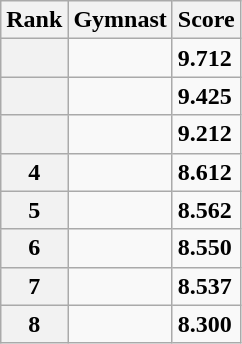<table class="wikitable sortable">
<tr>
<th scope="col">Rank</th>
<th scope="col">Gymnast</th>
<th scope="col">Score</th>
</tr>
<tr>
<th scope="row"></th>
<td></td>
<td><strong>9.712</strong></td>
</tr>
<tr>
<th scope="row"></th>
<td></td>
<td><strong>9.425</strong></td>
</tr>
<tr>
<th scope="row"></th>
<td></td>
<td><strong>9.212</strong></td>
</tr>
<tr>
<th scope="row">4</th>
<td></td>
<td><strong>8.612</strong></td>
</tr>
<tr>
<th scope="row">5</th>
<td></td>
<td><strong>8.562</strong></td>
</tr>
<tr>
<th scope="row">6</th>
<td></td>
<td><strong>8.550</strong></td>
</tr>
<tr>
<th scope="row">7</th>
<td></td>
<td><strong>8.537</strong></td>
</tr>
<tr>
<th scope="row">8</th>
<td></td>
<td><strong>8.300</strong></td>
</tr>
</table>
